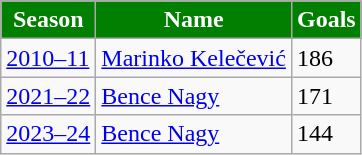<table class="wikitable">
<tr>
<th style="color:#FFFFFF; background:#007F00">Season</th>
<th style="color:#FFFFFF; background:#007F00">Name</th>
<th style="color:#FFFFFF; background:#007F00">Goals</th>
</tr>
<tr>
<td><a href='#'>2010–11</a></td>
<td> <a href='#'>Marinko Kelečević</a></td>
<td>186</td>
</tr>
<tr>
<td><a href='#'>2021–22</a></td>
<td> <a href='#'>Bence Nagy</a></td>
<td>171</td>
</tr>
<tr>
<td><a href='#'>2023–24</a></td>
<td> <a href='#'>Bence Nagy</a></td>
<td>144</td>
</tr>
</table>
